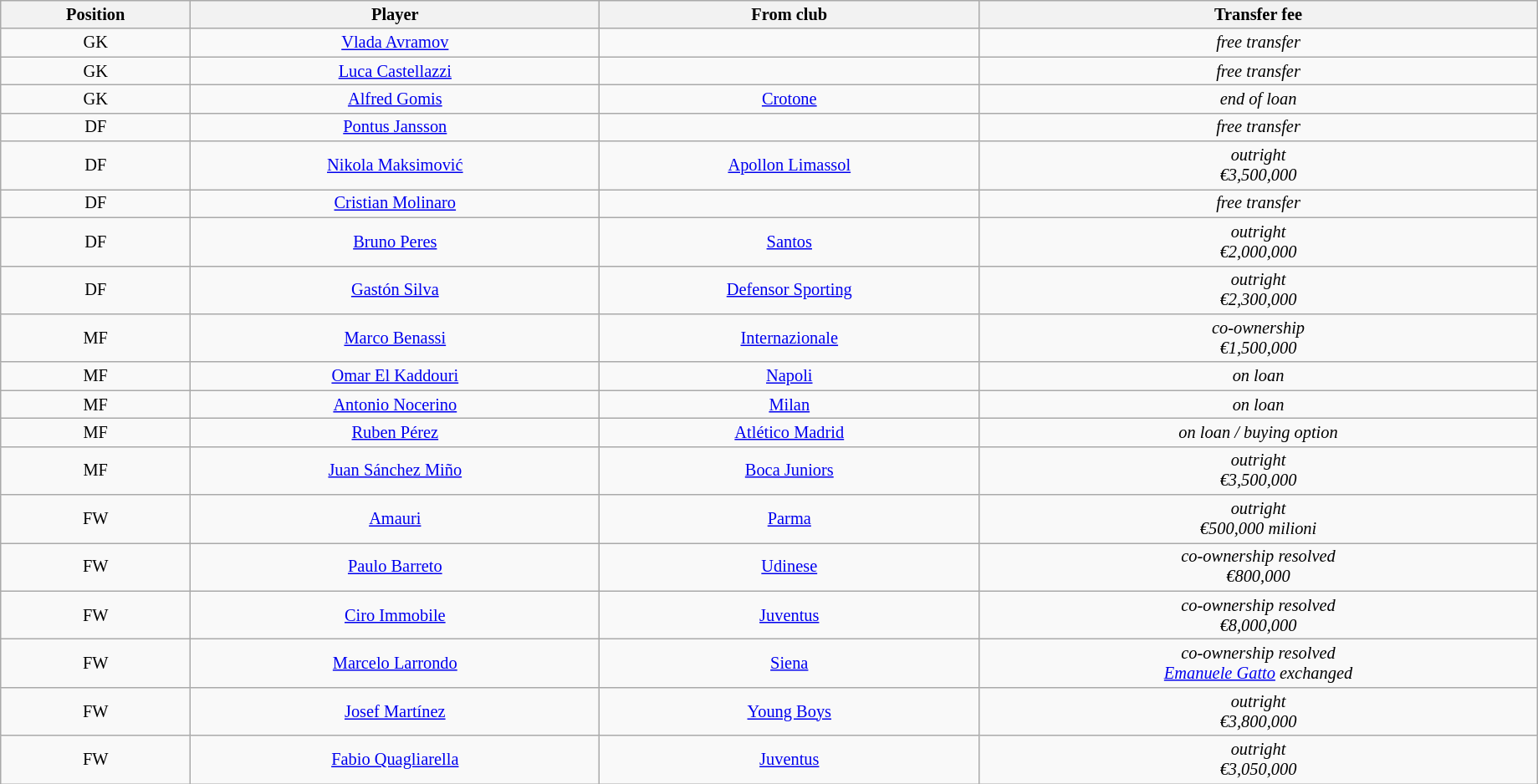<table class="wikitable sortable" style="width:97%; text-align:center; font-size:85%; text-align:centre;">
<tr>
<th>Position</th>
<th>Player</th>
<th>From club</th>
<th>Transfer fee</th>
</tr>
<tr>
<td>GK</td>
<td><a href='#'>Vlada Avramov</a></td>
<td></td>
<td><em>free transfer</em></td>
</tr>
<tr>
<td>GK</td>
<td><a href='#'>Luca Castellazzi</a></td>
<td></td>
<td><em>free transfer</em></td>
</tr>
<tr>
<td>GK</td>
<td><a href='#'>Alfred Gomis</a></td>
<td><a href='#'>Crotone</a></td>
<td><em>end of loan</em></td>
</tr>
<tr>
<td>DF</td>
<td><a href='#'>Pontus Jansson</a></td>
<td></td>
<td><em>free transfer</em></td>
</tr>
<tr>
<td>DF</td>
<td><a href='#'>Nikola Maksimović</a></td>
<td><a href='#'>Apollon Limassol</a></td>
<td><em>outright</em><br><em>€3,500,000</em></td>
</tr>
<tr>
<td>DF</td>
<td><a href='#'>Cristian Molinaro</a></td>
<td></td>
<td><em>free transfer</em></td>
</tr>
<tr>
<td>DF</td>
<td><a href='#'>Bruno Peres</a></td>
<td><a href='#'>Santos</a></td>
<td><em>outright</em><br><em>€2,000,000</em></td>
</tr>
<tr>
<td>DF</td>
<td><a href='#'>Gastón Silva</a></td>
<td><a href='#'>Defensor Sporting</a></td>
<td><em>outright</em><br><em>€2,300,000</em></td>
</tr>
<tr>
<td>MF</td>
<td><a href='#'>Marco Benassi</a></td>
<td><a href='#'>Internazionale</a></td>
<td><em>co-ownership</em><br><em>€1,500,000</em></td>
</tr>
<tr>
<td>MF</td>
<td><a href='#'>Omar El Kaddouri</a></td>
<td><a href='#'>Napoli</a></td>
<td><em>on loan</em></td>
</tr>
<tr>
<td>MF</td>
<td><a href='#'>Antonio Nocerino</a></td>
<td><a href='#'>Milan</a></td>
<td><em>on loan</em></td>
</tr>
<tr>
<td>MF</td>
<td><a href='#'>Ruben Pérez</a></td>
<td><a href='#'>Atlético Madrid</a></td>
<td><em>on loan / buying option</em></td>
</tr>
<tr>
<td>MF</td>
<td><a href='#'>Juan Sánchez Miño</a></td>
<td><a href='#'>Boca Juniors</a></td>
<td><em>outright</em><br><em>€3,500,000</em></td>
</tr>
<tr>
<td>FW</td>
<td><a href='#'>Amauri</a></td>
<td><a href='#'>Parma</a></td>
<td><em>outright</em><br><em>€500,000 milioni</em></td>
</tr>
<tr>
<td>FW</td>
<td><a href='#'>Paulo Barreto</a></td>
<td><a href='#'>Udinese</a></td>
<td><em>co-ownership resolved</em><br><em>€800,000</em></td>
</tr>
<tr>
<td>FW</td>
<td><a href='#'>Ciro Immobile</a></td>
<td><a href='#'>Juventus</a></td>
<td><em>co-ownership resolved</em><br><em>€8,000,000</em></td>
</tr>
<tr>
<td>FW</td>
<td><a href='#'>Marcelo Larrondo</a></td>
<td><a href='#'>Siena</a></td>
<td><em>co-ownership resolved</em><br><em><a href='#'>Emanuele Gatto</a> exchanged</em></td>
</tr>
<tr>
<td>FW</td>
<td><a href='#'>Josef Martínez</a></td>
<td><a href='#'>Young Boys</a></td>
<td><em>outright</em><br><em>€3,800,000</em></td>
</tr>
<tr>
<td>FW</td>
<td><a href='#'>Fabio Quagliarella</a></td>
<td><a href='#'>Juventus</a></td>
<td><em>outright</em><br><em>€3,050,000</em></td>
</tr>
</table>
